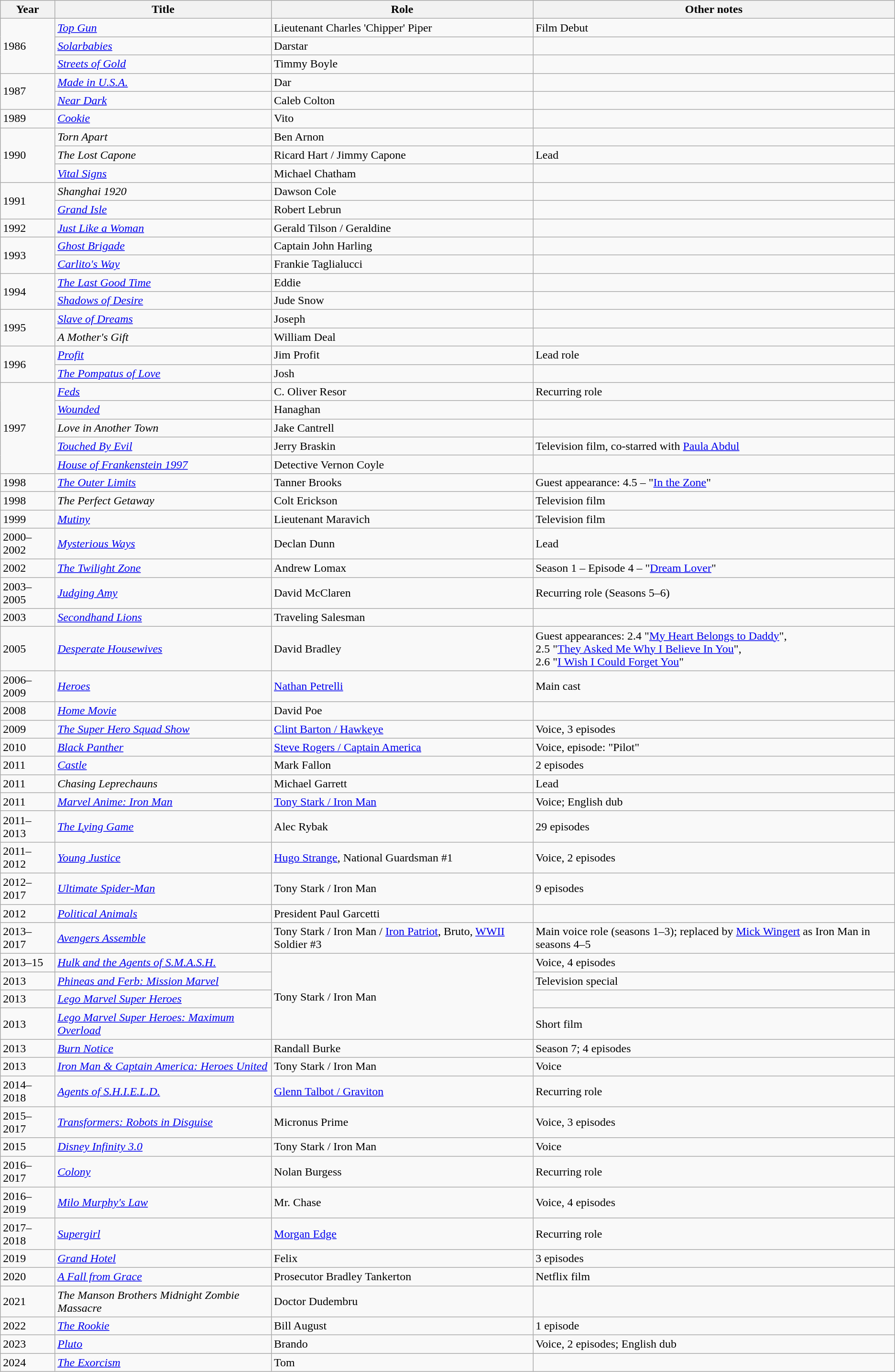<table class="wikitable">
<tr>
<th>Year</th>
<th>Title</th>
<th>Role</th>
<th>Other notes</th>
</tr>
<tr>
<td rowspan="3">1986</td>
<td><em><a href='#'>Top Gun</a></em></td>
<td Lieutenant (navy)>Lieutenant Charles 'Chipper' Piper</td>
<td>Film Debut</td>
</tr>
<tr>
<td><em><a href='#'>Solarbabies</a></em></td>
<td>Darstar</td>
<td></td>
</tr>
<tr>
<td><em><a href='#'>Streets of Gold</a></em></td>
<td>Timmy Boyle</td>
<td></td>
</tr>
<tr>
<td rowspan="2">1987</td>
<td><em><a href='#'>Made in U.S.A.</a></em></td>
<td>Dar</td>
<td></td>
</tr>
<tr>
<td><em><a href='#'>Near Dark</a></em></td>
<td>Caleb Colton</td>
<td></td>
</tr>
<tr>
<td>1989</td>
<td><em><a href='#'>Cookie</a></em></td>
<td>Vito</td>
<td></td>
</tr>
<tr>
<td rowspan="3">1990</td>
<td><em>Torn Apart</em></td>
<td>Ben Arnon</td>
<td></td>
</tr>
<tr>
<td><em>The Lost Capone</em></td>
<td>Ricard Hart / Jimmy Capone</td>
<td>Lead</td>
</tr>
<tr>
<td><em><a href='#'>Vital Signs</a></em></td>
<td>Michael Chatham</td>
<td></td>
</tr>
<tr>
<td rowspan="2">1991</td>
<td><em>Shanghai 1920</em></td>
<td>Dawson Cole</td>
<td></td>
</tr>
<tr>
<td><em><a href='#'>Grand Isle</a></em></td>
<td>Robert Lebrun</td>
<td></td>
</tr>
<tr>
<td>1992</td>
<td><em><a href='#'>Just Like a Woman</a></em></td>
<td>Gerald Tilson / Geraldine</td>
<td></td>
</tr>
<tr>
<td rowspan="2">1993</td>
<td><em><a href='#'>Ghost Brigade</a></em></td>
<td>Captain John Harling</td>
<td></td>
</tr>
<tr>
<td><em><a href='#'>Carlito's Way</a></em></td>
<td>Frankie Taglialucci</td>
<td></td>
</tr>
<tr>
<td rowspan="2">1994</td>
<td><em><a href='#'>The Last Good Time</a></em></td>
<td>Eddie</td>
<td></td>
</tr>
<tr>
<td><em><a href='#'>Shadows of Desire</a></em></td>
<td>Jude Snow</td>
<td></td>
</tr>
<tr>
<td rowspan="2">1995</td>
<td><em><a href='#'>Slave of Dreams</a></em></td>
<td>Joseph</td>
<td></td>
</tr>
<tr>
<td><em>A Mother's Gift</em></td>
<td>William Deal</td>
<td></td>
</tr>
<tr>
<td rowspan="2">1996</td>
<td><em><a href='#'>Profit</a></em></td>
<td>Jim Profit</td>
<td>Lead role</td>
</tr>
<tr>
<td><em><a href='#'>The Pompatus of Love</a></em></td>
<td>Josh</td>
<td></td>
</tr>
<tr>
<td rowspan="5">1997</td>
<td><em><a href='#'>Feds</a></em></td>
<td>C. Oliver Resor</td>
<td>Recurring role</td>
</tr>
<tr>
<td><em><a href='#'>Wounded</a></em></td>
<td>Hanaghan</td>
<td></td>
</tr>
<tr>
<td><em>Love in Another Town</em></td>
<td>Jake Cantrell</td>
<td></td>
</tr>
<tr>
<td><em><a href='#'>Touched By Evil</a></em></td>
<td>Jerry Braskin</td>
<td>Television film, co-starred with <a href='#'>Paula Abdul</a></td>
</tr>
<tr>
<td><em><a href='#'>House of Frankenstein 1997</a></em></td>
<td>Detective Vernon Coyle</td>
<td></td>
</tr>
<tr>
<td>1998</td>
<td><em><a href='#'>The Outer Limits</a></em></td>
<td>Tanner Brooks</td>
<td>Guest appearance: 4.5 – "<a href='#'>In the Zone</a>"</td>
</tr>
<tr>
<td>1998</td>
<td><em>The Perfect Getaway</em></td>
<td>Colt Erickson</td>
<td>Television film</td>
</tr>
<tr>
<td>1999</td>
<td><em><a href='#'>Mutiny</a></em></td>
<td>Lieutenant Maravich</td>
<td>Television film</td>
</tr>
<tr>
<td>2000–2002</td>
<td><em><a href='#'>Mysterious Ways</a></em></td>
<td>Declan Dunn</td>
<td>Lead</td>
</tr>
<tr>
<td>2002</td>
<td><em><a href='#'>The Twilight Zone</a></em></td>
<td>Andrew Lomax</td>
<td>Season 1 – Episode 4 – "<a href='#'>Dream Lover</a>"</td>
</tr>
<tr>
<td>2003–2005</td>
<td><em><a href='#'>Judging Amy</a></em></td>
<td>David McClaren</td>
<td>Recurring role (Seasons 5–6)</td>
</tr>
<tr>
<td>2003</td>
<td><em><a href='#'>Secondhand Lions</a></em></td>
<td>Traveling Salesman</td>
<td></td>
</tr>
<tr>
<td>2005</td>
<td><em><a href='#'>Desperate Housewives</a></em></td>
<td>David Bradley</td>
<td>Guest appearances: 2.4 "<a href='#'>My Heart Belongs to Daddy</a>",<br> 2.5 "<a href='#'>They Asked Me Why I Believe In You</a>",<br> 2.6 "<a href='#'>I Wish I Could Forget You</a>"</td>
</tr>
<tr>
<td>2006–2009</td>
<td><em><a href='#'>Heroes</a></em></td>
<td><a href='#'>Nathan Petrelli</a></td>
<td>Main cast</td>
</tr>
<tr>
<td>2008</td>
<td><em><a href='#'>Home Movie</a></em></td>
<td>David Poe</td>
<td></td>
</tr>
<tr>
<td>2009</td>
<td><em><a href='#'>The Super Hero Squad Show</a></em></td>
<td><a href='#'>Clint Barton / Hawkeye</a></td>
<td>Voice, 3 episodes</td>
</tr>
<tr>
<td>2010</td>
<td><em><a href='#'>Black Panther</a></em></td>
<td><a href='#'>Steve Rogers / Captain America</a></td>
<td>Voice, episode: "Pilot"</td>
</tr>
<tr>
<td>2011</td>
<td><em><a href='#'>Castle</a></em></td>
<td>Mark Fallon</td>
<td>2 episodes</td>
</tr>
<tr>
<td>2011</td>
<td><em>Chasing Leprechauns</em></td>
<td>Michael Garrett</td>
<td>Lead</td>
</tr>
<tr>
<td>2011</td>
<td><em><a href='#'>Marvel Anime: Iron Man</a></em></td>
<td><a href='#'>Tony Stark / Iron Man</a></td>
<td>Voice; English dub</td>
</tr>
<tr>
<td>2011–2013</td>
<td><em><a href='#'>The Lying Game</a></em></td>
<td>Alec Rybak</td>
<td>29 episodes</td>
</tr>
<tr>
<td>2011–2012</td>
<td><em><a href='#'>Young Justice</a></em></td>
<td><a href='#'>Hugo Strange</a>, National Guardsman #1</td>
<td>Voice, 2 episodes</td>
</tr>
<tr>
<td>2012–2017</td>
<td><em><a href='#'>Ultimate Spider-Man</a></em></td>
<td>Tony Stark / Iron Man</td>
<td>9 episodes</td>
</tr>
<tr>
<td>2012</td>
<td><em><a href='#'>Political Animals</a></em></td>
<td>President Paul Garcetti</td>
<td></td>
</tr>
<tr>
<td>2013–2017</td>
<td><em><a href='#'>Avengers Assemble</a></em></td>
<td>Tony Stark / Iron Man / <a href='#'>Iron Patriot</a>, Bruto, <a href='#'>WWII</a> Soldier #3</td>
<td>Main voice role (seasons 1–3); replaced by <a href='#'>Mick Wingert</a> as Iron Man in seasons 4–5</td>
</tr>
<tr>
<td>2013–15</td>
<td><em><a href='#'>Hulk and the Agents of S.M.A.S.H.</a></em></td>
<td rowspan="4">Tony Stark / Iron Man</td>
<td>Voice, 4 episodes</td>
</tr>
<tr>
<td>2013</td>
<td><em><a href='#'>Phineas and Ferb: Mission Marvel</a></em></td>
<td>Television special</td>
</tr>
<tr>
<td>2013</td>
<td><em><a href='#'>Lego Marvel Super Heroes</a></em></td>
<td></td>
</tr>
<tr>
<td>2013</td>
<td><em><a href='#'>Lego Marvel Super Heroes: Maximum Overload</a></em></td>
<td>Short film</td>
</tr>
<tr>
<td>2013</td>
<td><em><a href='#'>Burn Notice</a></em></td>
<td>Randall Burke</td>
<td>Season 7; 4 episodes</td>
</tr>
<tr>
<td>2013</td>
<td><em><a href='#'>Iron Man & Captain America: Heroes United</a></em></td>
<td>Tony Stark / Iron Man</td>
<td>Voice</td>
</tr>
<tr>
<td>2014–2018</td>
<td><em><a href='#'>Agents of S.H.I.E.L.D.</a></em></td>
<td><a href='#'>Glenn Talbot / Graviton</a></td>
<td>Recurring role</td>
</tr>
<tr>
<td>2015–2017</td>
<td><em><a href='#'>Transformers: Robots in Disguise</a></em></td>
<td>Micronus Prime</td>
<td>Voice, 3 episodes</td>
</tr>
<tr>
<td>2015</td>
<td><em><a href='#'>Disney Infinity 3.0</a></em></td>
<td>Tony Stark / Iron Man</td>
<td>Voice</td>
</tr>
<tr>
<td>2016–2017</td>
<td><em><a href='#'>Colony</a></em></td>
<td>Nolan Burgess</td>
<td>Recurring role</td>
</tr>
<tr>
<td>2016–2019</td>
<td><em><a href='#'>Milo Murphy's Law</a></em></td>
<td>Mr. Chase</td>
<td>Voice, 4 episodes</td>
</tr>
<tr>
<td>2017–2018</td>
<td><em><a href='#'>Supergirl</a></em></td>
<td><a href='#'>Morgan Edge</a></td>
<td>Recurring role</td>
</tr>
<tr>
<td>2019</td>
<td><em><a href='#'>Grand Hotel</a></em></td>
<td>Felix</td>
<td>3 episodes</td>
</tr>
<tr>
<td>2020</td>
<td><em><a href='#'>A Fall from Grace</a></em></td>
<td>Prosecutor Bradley Tankerton</td>
<td>Netflix film</td>
</tr>
<tr>
<td>2021</td>
<td><em>The Manson Brothers Midnight Zombie Massacre</em></td>
<td>Doctor Dudembru</td>
<td></td>
</tr>
<tr>
<td>2022</td>
<td><em><a href='#'>The Rookie</a> </em></td>
<td>Bill August</td>
<td>1 episode</td>
</tr>
<tr>
<td>2023</td>
<td><em><a href='#'>Pluto</a></em></td>
<td>Brando</td>
<td>Voice, 2 episodes; English dub</td>
</tr>
<tr>
<td>2024</td>
<td><em><a href='#'>The Exorcism</a></em></td>
<td>Tom</td>
<td></td>
</tr>
</table>
